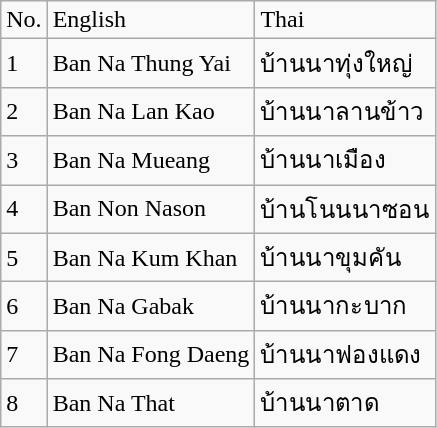<table class="wikitable">
<tr>
<td>No.</td>
<td>English</td>
<td>Thai</td>
</tr>
<tr>
<td>1</td>
<td>Ban Na Thung Yai</td>
<td>บ้านนาทุ่งใหญ่</td>
</tr>
<tr>
<td>2</td>
<td>Ban Na Lan Kao</td>
<td>บ้านนาลานข้าว</td>
</tr>
<tr>
<td>3</td>
<td>Ban Na Mueang</td>
<td>บ้านนาเมือง</td>
</tr>
<tr>
<td>4</td>
<td>Ban Non Nason</td>
<td>บ้านโนนนาซอน</td>
</tr>
<tr>
<td>5</td>
<td>Ban Na Kum Khan</td>
<td>บ้านนาขุมคัน</td>
</tr>
<tr>
<td>6</td>
<td>Ban Na Gabak</td>
<td>บ้านนากะบาก</td>
</tr>
<tr>
<td>7</td>
<td>Ban Na Fong Daeng</td>
<td>บ้านนาฟองแดง</td>
</tr>
<tr>
<td>8</td>
<td>Ban Na That</td>
<td>บ้านนาตาด</td>
</tr>
</table>
